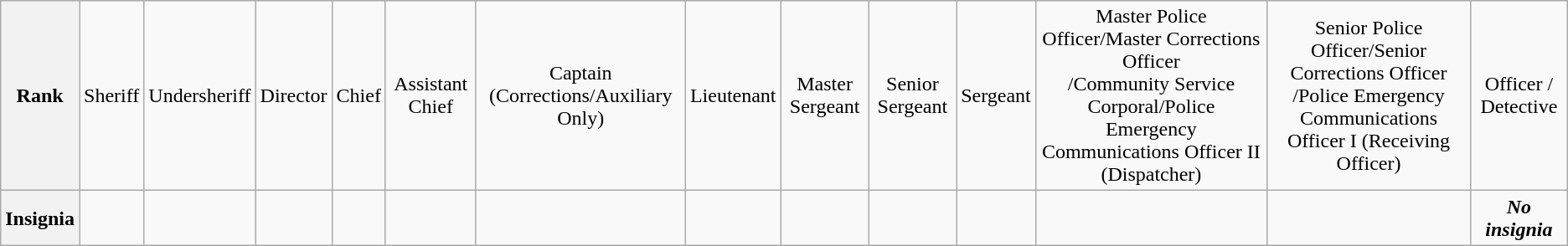<table class="wikitable">
<tr style="text-align:center;">
<th>Rank</th>
<td>Sheriff</td>
<td>Undersheriff</td>
<td>Director</td>
<td>Chief</td>
<td>Assistant Chief</td>
<td>Captain (Corrections/Auxiliary Only)</td>
<td>Lieutenant</td>
<td>Master Sergeant</td>
<td>Senior Sergeant</td>
<td>Sergeant</td>
<td>Master Police Officer/Master Corrections Officer<br>/Community Service Corporal/Police Emergency Communications Officer II (Dispatcher)</td>
<td>Senior Police Officer/Senior Corrections Officer<br>/Police Emergency Communications Officer I (Receiving Officer)</td>
<td>Officer / Detective</td>
</tr>
<tr style="text-align:center;">
<th>Insignia</th>
<td></td>
<td></td>
<td></td>
<td></td>
<td></td>
<td></td>
<td></td>
<td></td>
<td></td>
<td></td>
<td></td>
<td></td>
<td><strong><em>No insignia</em></strong></td>
</tr>
</table>
